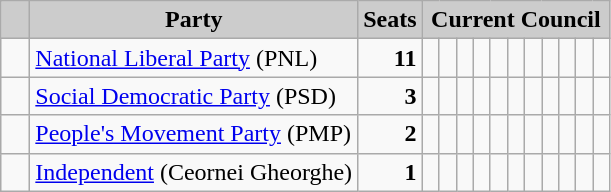<table class="wikitable">
<tr>
<th style="background:#ccc">   </th>
<th style="background:#ccc">Party</th>
<th style="background:#ccc">Seats</th>
<th style="background:#ccc" colspan="11">Current Council</th>
</tr>
<tr>
<td>  </td>
<td><a href='#'>National Liberal Party</a> (PNL)</td>
<td style="text-align: right"><strong>11</strong></td>
<td>  </td>
<td>  </td>
<td>  </td>
<td>  </td>
<td>  </td>
<td>  </td>
<td>  </td>
<td>  </td>
<td>  </td>
<td>  </td>
<td>  </td>
</tr>
<tr>
<td>  </td>
<td><a href='#'>Social Democratic Party</a> (PSD)</td>
<td style="text-align: right"><strong>3</strong></td>
<td>  </td>
<td>  </td>
<td>  </td>
<td> </td>
<td> </td>
<td> </td>
<td> </td>
<td> </td>
<td> </td>
<td> </td>
<td> </td>
</tr>
<tr>
<td>  </td>
<td><a href='#'>People's Movement Party</a> (PMP)</td>
<td style="text-align: right"><strong>2</strong></td>
<td>  </td>
<td>  </td>
<td> </td>
<td> </td>
<td> </td>
<td> </td>
<td> </td>
<td> </td>
<td> </td>
<td> </td>
<td> </td>
</tr>
<tr>
<td>  </td>
<td><a href='#'>Independent</a> (Ceornei Gheorghe)</td>
<td style="text-align: right"><strong>1</strong></td>
<td>  </td>
<td> </td>
<td> </td>
<td> </td>
<td> </td>
<td> </td>
<td> </td>
<td> </td>
<td> </td>
<td> </td>
<td> </td>
</tr>
</table>
